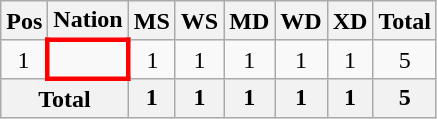<table class="wikitable" style="text-align:center">
<tr>
<th>Pos</th>
<th>Nation</th>
<th>MS</th>
<th>WS</th>
<th>MD</th>
<th>WD</th>
<th>XD</th>
<th>Total</th>
</tr>
<tr>
<td>1</td>
<td align="left" style="border: 3px solid red"></td>
<td>1</td>
<td>1</td>
<td>1</td>
<td>1</td>
<td>1</td>
<td>5</td>
</tr>
<tr>
<th colspan="2">Total</th>
<th>1</th>
<th>1</th>
<th>1</th>
<th>1</th>
<th>1</th>
<th>5</th>
</tr>
</table>
